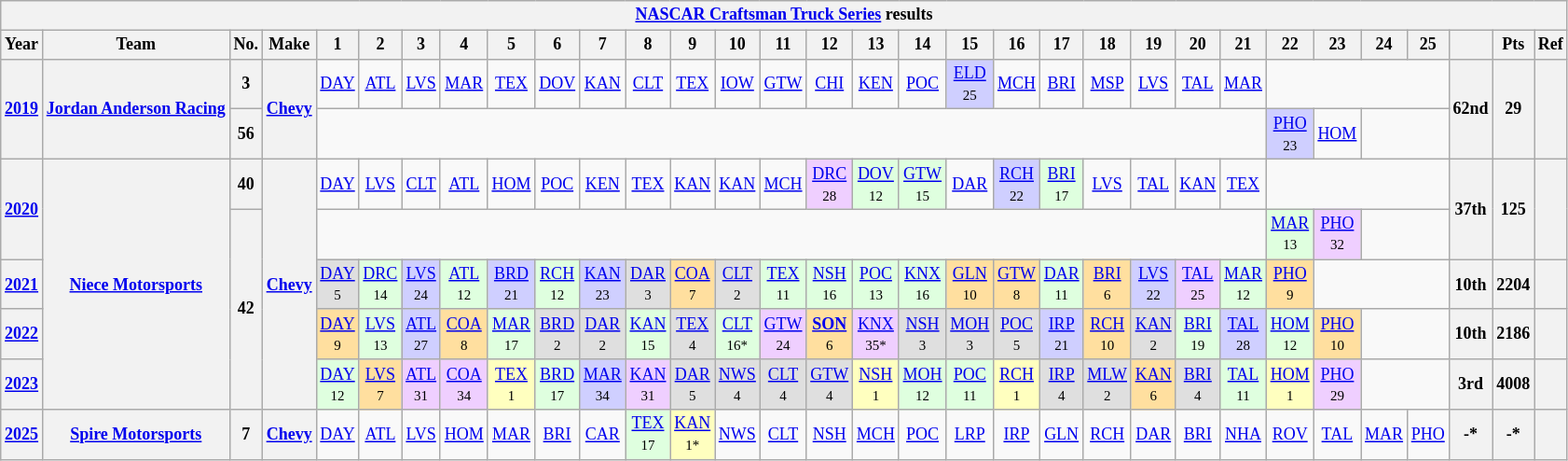<table class="wikitable" style="text-align:center; font-size:75%">
<tr>
<th colspan=34><a href='#'>NASCAR Craftsman Truck Series</a> results</th>
</tr>
<tr>
<th>Year</th>
<th>Team</th>
<th>No.</th>
<th>Make</th>
<th>1</th>
<th>2</th>
<th>3</th>
<th>4</th>
<th>5</th>
<th>6</th>
<th>7</th>
<th>8</th>
<th>9</th>
<th>10</th>
<th>11</th>
<th>12</th>
<th>13</th>
<th>14</th>
<th>15</th>
<th>16</th>
<th>17</th>
<th>18</th>
<th>19</th>
<th>20</th>
<th>21</th>
<th>22</th>
<th>23</th>
<th>24</th>
<th>25</th>
<th></th>
<th>Pts</th>
<th>Ref</th>
</tr>
<tr>
<th rowspan=2><a href='#'>2019</a></th>
<th rowspan=2><a href='#'>Jordan Anderson Racing</a></th>
<th>3</th>
<th rowspan=2><a href='#'>Chevy</a></th>
<td><a href='#'>DAY</a></td>
<td><a href='#'>ATL</a></td>
<td><a href='#'>LVS</a></td>
<td><a href='#'>MAR</a></td>
<td><a href='#'>TEX</a></td>
<td><a href='#'>DOV</a></td>
<td><a href='#'>KAN</a></td>
<td><a href='#'>CLT</a></td>
<td><a href='#'>TEX</a></td>
<td><a href='#'>IOW</a></td>
<td><a href='#'>GTW</a></td>
<td><a href='#'>CHI</a></td>
<td><a href='#'>KEN</a></td>
<td><a href='#'>POC</a></td>
<td style="background:#CFCFFF;"><a href='#'>ELD</a><br><small>25</small></td>
<td><a href='#'>MCH</a></td>
<td><a href='#'>BRI</a></td>
<td><a href='#'>MSP</a></td>
<td><a href='#'>LVS</a></td>
<td><a href='#'>TAL</a></td>
<td><a href='#'>MAR</a></td>
<td colspan=4></td>
<th rowspan=2>62nd</th>
<th rowspan=2>29</th>
<th rowspan=2></th>
</tr>
<tr>
<th>56</th>
<td colspan=21></td>
<td style="background:#CFCFFF;"><a href='#'>PHO</a><br><small>23</small></td>
<td><a href='#'>HOM</a></td>
<td colspan=2></td>
</tr>
<tr>
<th rowspan=2><a href='#'>2020</a></th>
<th rowspan=5><a href='#'>Niece Motorsports</a></th>
<th>40</th>
<th rowspan=5><a href='#'>Chevy</a></th>
<td><a href='#'>DAY</a></td>
<td><a href='#'>LVS</a></td>
<td><a href='#'>CLT</a></td>
<td><a href='#'>ATL</a></td>
<td><a href='#'>HOM</a></td>
<td><a href='#'>POC</a></td>
<td><a href='#'>KEN</a></td>
<td><a href='#'>TEX</a></td>
<td><a href='#'>KAN</a></td>
<td><a href='#'>KAN</a></td>
<td><a href='#'>MCH</a></td>
<td style="background:#EFCFFF;"><a href='#'>DRC</a><br><small>28</small></td>
<td style="background:#DFFFDF;"><a href='#'>DOV</a><br><small>12</small></td>
<td style="background:#DFFFDF;"><a href='#'>GTW</a><br><small>15</small></td>
<td><a href='#'>DAR</a></td>
<td style="background:#CFCFFF;"><a href='#'>RCH</a><br><small>22</small></td>
<td style="background:#DFFFDF;"><a href='#'>BRI</a><br><small>17</small></td>
<td><a href='#'>LVS</a></td>
<td><a href='#'>TAL</a></td>
<td><a href='#'>KAN</a></td>
<td><a href='#'>TEX</a></td>
<td colspan=4></td>
<th rowspan=2>37th</th>
<th rowspan=2>125</th>
<th rowspan=2></th>
</tr>
<tr>
<th rowspan=4>42</th>
<td colspan=21></td>
<td style="background:#DFFFDF;"><a href='#'>MAR</a><br><small>13</small></td>
<td style="background:#EFCFFF;"><a href='#'>PHO</a><br><small>32</small></td>
<td colspan=2></td>
</tr>
<tr>
<th><a href='#'>2021</a></th>
<td style="background:#DFDFDF;"><a href='#'>DAY</a><br><small>5</small></td>
<td style="background:#DFFFDF;"><a href='#'>DRC</a><br><small>14</small></td>
<td style="background:#CFCFFF;"><a href='#'>LVS</a><br><small>24</small></td>
<td style="background:#DFFFDF;"><a href='#'>ATL</a><br><small>12</small></td>
<td style="background:#CFCFFF;"><a href='#'>BRD</a><br><small>21</small></td>
<td style="background:#DFFFDF;"><a href='#'>RCH</a><br><small>12</small></td>
<td style="background:#CFCFFF;"><a href='#'>KAN</a><br><small>23</small></td>
<td style="background:#DFDFDF;"><a href='#'>DAR</a><br><small>3</small></td>
<td style="background:#FFDF9F;"><a href='#'>COA</a><br><small>7</small></td>
<td style="background:#DFDFDF;"><a href='#'>CLT</a><br><small>2</small></td>
<td style="background:#DFFFDF;"><a href='#'>TEX</a><br><small>11</small></td>
<td style="background:#DFFFDF;"><a href='#'>NSH</a><br><small>16</small></td>
<td style="background:#DFFFDF;"><a href='#'>POC</a><br><small>13</small></td>
<td style="background:#DFFFDF;"><a href='#'>KNX</a><br><small>16</small></td>
<td style="background:#FFDF9F;"><a href='#'>GLN</a><br><small>10</small></td>
<td style="background:#FFDF9F;"><a href='#'>GTW</a><br><small>8</small></td>
<td style="background:#DFFFDF;"><a href='#'>DAR</a><br><small>11</small></td>
<td style="background:#FFDF9F;"><a href='#'>BRI</a><br><small>6</small></td>
<td style="background:#CFCFFF;"><a href='#'>LVS</a><br><small>22</small></td>
<td style="background:#EFCFFF;"><a href='#'>TAL</a><br><small>25</small></td>
<td style="background:#DFFFDF;"><a href='#'>MAR</a><br><small>12</small></td>
<td style="background:#FFDF9F;"><a href='#'>PHO</a><br><small>9</small></td>
<td colspan=3></td>
<th>10th</th>
<th>2204</th>
<th></th>
</tr>
<tr>
<th><a href='#'>2022</a></th>
<td style="background:#FFDF9F;"><a href='#'>DAY</a><br><small>9</small></td>
<td style="background:#DFFFDF;"><a href='#'>LVS</a><br><small>13</small></td>
<td style="background:#CFCFFF;"><a href='#'>ATL</a><br><small>27</small></td>
<td style="background:#FFDF9F;"><a href='#'>COA</a><br><small>8</small></td>
<td style="background:#DFFFDF;"><a href='#'>MAR</a><br><small>17</small></td>
<td style="background:#DFDFDF;"><a href='#'>BRD</a><br><small>2</small></td>
<td style="background:#DFDFDF;"><a href='#'>DAR</a><br><small>2</small></td>
<td style="background:#DFFFDF;"><a href='#'>KAN</a><br><small>15</small></td>
<td style="background:#DFDFDF;"><a href='#'>TEX</a><br><small>4</small></td>
<td style="background:#DFFFDF;"><a href='#'>CLT</a><br><small>16*</small></td>
<td style="background:#EFCFFF;"><a href='#'>GTW</a><br><small>24</small></td>
<td style="background:#FFDF9F;"><strong><a href='#'>SON</a></strong><br><small>6</small></td>
<td style="background:#EFCFFF;"><a href='#'>KNX</a><br><small>35*</small></td>
<td style="background:#DFDFDF;"><a href='#'>NSH</a><br><small>3</small></td>
<td style="background:#DFDFDF;"><a href='#'>MOH</a><br><small>3</small></td>
<td style="background:#DFDFDF;"><a href='#'>POC</a><br><small>5</small></td>
<td style="background:#CFCFFF;"><a href='#'>IRP</a><br><small>21</small></td>
<td style="background:#FFDF9F;"><a href='#'>RCH</a><br><small>10</small></td>
<td style="background:#DFDFDF;"><a href='#'>KAN</a><br><small>2</small></td>
<td style="background:#DFFFDF;"><a href='#'>BRI</a><br><small>19</small></td>
<td style="background:#CFCFFF;"><a href='#'>TAL</a><br><small>28</small></td>
<td style="background:#DFFFDF;"><a href='#'>HOM</a><br><small>12</small></td>
<td style="background:#FFDF9F;"><a href='#'>PHO</a><br><small>10</small></td>
<td colspan=2></td>
<th>10th</th>
<th>2186</th>
<th></th>
</tr>
<tr>
<th><a href='#'>2023</a></th>
<td style="background:#DFFFDF;"><a href='#'>DAY</a><br><small>12</small></td>
<td style="background:#FFDF9F;"><a href='#'>LVS</a><br><small>7</small></td>
<td style="background:#EFCFFF;"><a href='#'>ATL</a><br><small>31</small></td>
<td style="background:#EFCFFF;"><a href='#'>COA</a><br><small>34</small></td>
<td style="background:#FFFFBF;"><a href='#'>TEX</a><br><small>1</small></td>
<td style="background:#DFFFDF;"><a href='#'>BRD</a><br><small>17</small></td>
<td style="background:#CFCFFF;"><a href='#'>MAR</a><br><small>34</small></td>
<td style="background:#EFCFFF;"><a href='#'>KAN</a><br><small>31</small></td>
<td style="background:#DFDFDF;"><a href='#'>DAR</a><br><small>5</small></td>
<td style="background:#DFDFDF;"><a href='#'>NWS</a><br><small>4</small></td>
<td style="background:#DFDFDF;"><a href='#'>CLT</a><br><small>4</small></td>
<td style="background:#DFDFDF;"><a href='#'>GTW</a><br><small>4</small></td>
<td style="background:#FFFFBF;"><a href='#'>NSH</a><br><small>1</small></td>
<td style="background:#DFFFDF;"><a href='#'>MOH</a><br><small>12</small></td>
<td style="background:#DFFFDF;"><a href='#'>POC</a><br><small>11</small></td>
<td style="background:#FFFFBF;"><a href='#'>RCH</a><br><small>1</small></td>
<td style="background:#DFDFDF;"><a href='#'>IRP</a><br><small>4</small></td>
<td style="background:#DFDFDF;"><a href='#'>MLW</a><br><small>2</small></td>
<td style="background:#FFDF9F;"><a href='#'>KAN</a><br><small>6</small></td>
<td style="background:#DFDFDF;"><a href='#'>BRI</a><br><small>4</small></td>
<td style="background:#DFFFDF;"><a href='#'>TAL</a><br><small>11</small></td>
<td style="background:#FFFFBF;"><a href='#'>HOM</a><br><small>1</small></td>
<td style="background:#EFCFFF;"><a href='#'>PHO</a><br><small>29</small></td>
<td colspan=2></td>
<th>3rd</th>
<th>4008</th>
<th></th>
</tr>
<tr>
<th><a href='#'>2025</a></th>
<th><a href='#'>Spire Motorsports</a></th>
<th>7</th>
<th><a href='#'>Chevy</a></th>
<td><a href='#'>DAY</a></td>
<td><a href='#'>ATL</a></td>
<td><a href='#'>LVS</a></td>
<td><a href='#'>HOM</a></td>
<td><a href='#'>MAR</a></td>
<td><a href='#'>BRI</a></td>
<td><a href='#'>CAR</a></td>
<td style="background:#DFFFDF;"><a href='#'>TEX</a><br><small>17</small></td>
<td style="background:#FFFFBF;"><a href='#'>KAN</a><br><small>1*</small></td>
<td><a href='#'>NWS</a></td>
<td><a href='#'>CLT</a></td>
<td><a href='#'>NSH</a></td>
<td style="background:#;"><a href='#'>MCH</a><br><small></small></td>
<td><a href='#'>POC</a></td>
<td><a href='#'>LRP</a></td>
<td><a href='#'>IRP</a></td>
<td><a href='#'>GLN</a></td>
<td><a href='#'>RCH</a></td>
<td><a href='#'>DAR</a></td>
<td><a href='#'>BRI</a></td>
<td><a href='#'>NHA</a></td>
<td><a href='#'>ROV</a></td>
<td><a href='#'>TAL</a></td>
<td><a href='#'>MAR</a></td>
<td><a href='#'>PHO</a></td>
<th>-*</th>
<th>-*</th>
<th></th>
</tr>
</table>
